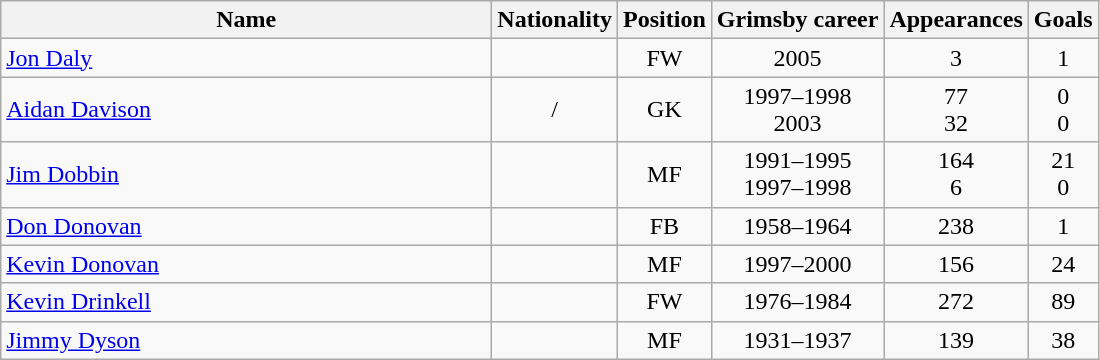<table class="wikitable" style="text-align: center;">
<tr>
<th style="width:20em">Name</th>
<th>Nationality</th>
<th>Position</th>
<th>Grimsby career</th>
<th>Appearances</th>
<th>Goals</th>
</tr>
<tr>
<td align="left"><a href='#'>Jon Daly</a></td>
<td></td>
<td>FW</td>
<td>2005</td>
<td>3</td>
<td>1</td>
</tr>
<tr>
<td align="left"><a href='#'>Aidan Davison</a></td>
<td>/</td>
<td>GK</td>
<td>1997–1998<br>2003</td>
<td>77<br>32</td>
<td>0 <br>0</td>
</tr>
<tr>
<td align="left"><a href='#'>Jim Dobbin</a></td>
<td></td>
<td>MF</td>
<td>1991–1995<br>1997–1998</td>
<td>164<br>6</td>
<td>21 <br>0</td>
</tr>
<tr>
<td align="left"><a href='#'>Don Donovan</a></td>
<td></td>
<td>FB</td>
<td>1958–1964</td>
<td>238</td>
<td>1</td>
</tr>
<tr>
<td align="left"><a href='#'>Kevin Donovan</a></td>
<td></td>
<td>MF</td>
<td>1997–2000</td>
<td>156</td>
<td>24</td>
</tr>
<tr>
<td align="left"><a href='#'>Kevin Drinkell</a></td>
<td></td>
<td>FW</td>
<td>1976–1984</td>
<td>272</td>
<td>89</td>
</tr>
<tr>
<td align="left"><a href='#'>Jimmy Dyson</a></td>
<td></td>
<td>MF</td>
<td>1931–1937</td>
<td>139</td>
<td>38</td>
</tr>
</table>
